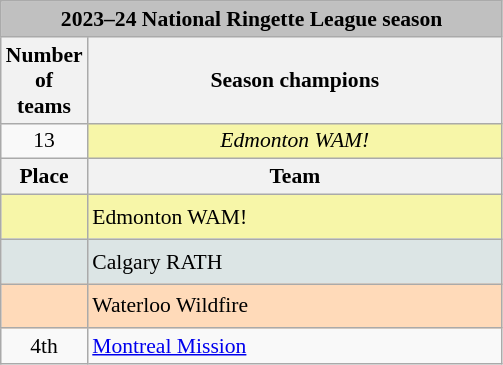<table class="wikitable" style="text-align:center; font-size:90%;">
<tr>
<th colspan="2" style="background:silver; " width:5%">2023–24 National Ringette League season</th>
</tr>
<tr>
<th>Number of teams</th>
<th>Season champions</th>
</tr>
<tr>
<td>13</td>
<td style="background:#f7f6a8;"> <em>Edmonton WAM!</em></td>
</tr>
<tr>
<th width="15">Place</th>
<th width="270">Team</th>
</tr>
<tr style="background:#f7f6a8;">
<td style="text-align:center; height:23px;"></td>
<td align="left"> Edmonton WAM!</td>
</tr>
<tr style="background:#dce5e5;">
<td style="text-align:center; height:23px;"></td>
<td align="left"> Calgary RATH</td>
</tr>
<tr style="background:#ffdab9;">
<td style="text-align:center; height:23px;"></td>
<td align="left"> Waterloo Wildfire</td>
</tr>
<tr>
<td>4th</td>
<td align="left"> <a href='#'>Montreal Mission</a></td>
</tr>
</table>
